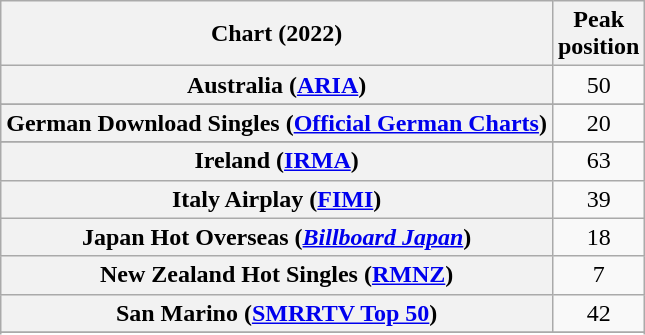<table class="wikitable sortable plainrowheaders" style="text-align:center">
<tr>
<th scope="col">Chart (2022)</th>
<th scope="col">Peak<br>position</th>
</tr>
<tr>
<th scope="row">Australia (<a href='#'>ARIA</a>)</th>
<td>50</td>
</tr>
<tr>
</tr>
<tr>
</tr>
<tr>
<th scope="row">German Download Singles (<a href='#'>Official German Charts</a>)</th>
<td>20</td>
</tr>
<tr>
</tr>
<tr>
<th scope="row">Ireland (<a href='#'>IRMA</a>)</th>
<td>63</td>
</tr>
<tr>
<th scope="row">Italy Airplay (<a href='#'>FIMI</a>)</th>
<td>39</td>
</tr>
<tr>
<th scope="row">Japan Hot Overseas (<em><a href='#'>Billboard Japan</a></em>)</th>
<td>18</td>
</tr>
<tr>
<th scope="row">New Zealand Hot Singles (<a href='#'>RMNZ</a>)</th>
<td>7</td>
</tr>
<tr>
<th scope="row">San Marino (<a href='#'>SMRRTV Top 50</a>)</th>
<td>42</td>
</tr>
<tr>
</tr>
<tr>
</tr>
<tr>
</tr>
<tr>
</tr>
<tr>
</tr>
</table>
